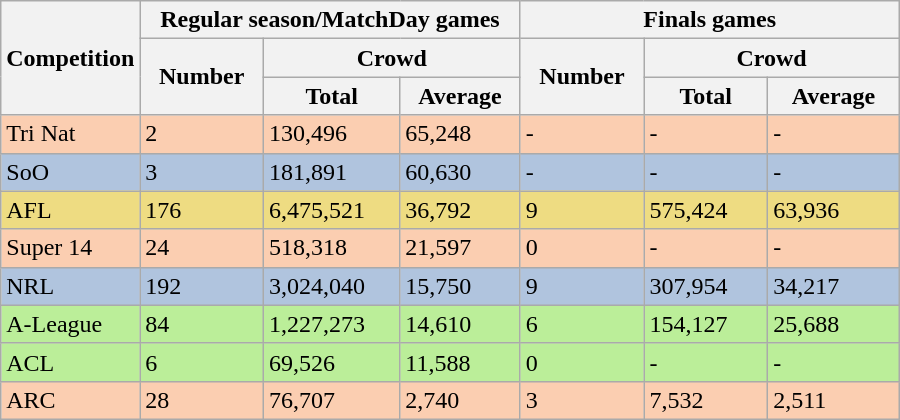<table class="wikitable" style="margin: 1em auto 1em auto" width=600>
<tr>
<th rowspan=3 width=14%>Competition</th>
<th colspan=3 width=43%>Regular season/MatchDay games</th>
<th colspan=3 width=43%>Finals games</th>
</tr>
<tr>
<th rowspan=2 width=14%>Number</th>
<th colspan=2  width=29%>Crowd</th>
<th rowspan=2 width=14%>Number</th>
<th colspan=2 width=29%>Crowd</th>
</tr>
<tr>
<th>Total</th>
<th>Average</th>
<th>Total</th>
<th>Average</th>
</tr>
<tr bgcolor="#FBCEB1">
<td>Tri Nat</td>
<td>2</td>
<td>130,496</td>
<td>65,248</td>
<td>-</td>
<td>-</td>
<td>-</td>
</tr>
<tr bgcolor="#b0c4de">
<td>SoO</td>
<td>3</td>
<td>181,891</td>
<td>60,630</td>
<td>-</td>
<td>-</td>
<td>-</td>
</tr>
<tr bgcolor="#EEDC82">
<td>AFL</td>
<td>176</td>
<td>6,475,521</td>
<td>36,792</td>
<td>9</td>
<td>575,424</td>
<td>63,936</td>
</tr>
<tr bgcolor="#FBCEB1">
<td>Super 14</td>
<td>24</td>
<td>518,318</td>
<td>21,597</td>
<td>0</td>
<td>-</td>
<td>-</td>
</tr>
<tr bgcolor="#b0c4de">
<td>NRL</td>
<td>192</td>
<td>3,024,040</td>
<td>15,750</td>
<td>9</td>
<td>307,954</td>
<td>34,217</td>
</tr>
<tr bgcolor="#bbee99">
<td>A-League</td>
<td>84</td>
<td>1,227,273</td>
<td>14,610</td>
<td>6</td>
<td>154,127</td>
<td>25,688</td>
</tr>
<tr bgcolor="#bbee99">
<td>ACL</td>
<td>6</td>
<td>69,526</td>
<td>11,588</td>
<td>0</td>
<td>-</td>
<td>-</td>
</tr>
<tr bgcolor="#FBCEB1">
<td>ARC</td>
<td>28</td>
<td>76,707</td>
<td>2,740</td>
<td>3</td>
<td>7,532</td>
<td>2,511</td>
</tr>
</table>
